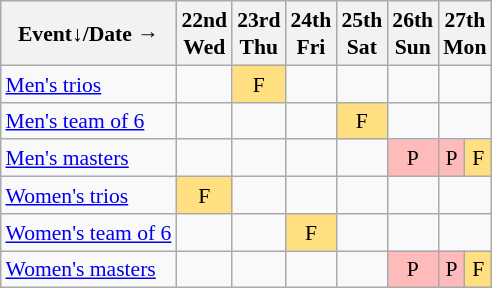<table class="wikitable" style="margin:0.5em auto; font-size:90%; line-height:1.25em; text-align:center">
<tr>
<th>Event↓/Date →</th>
<th>22nd<br>Wed</th>
<th>23rd<br>Thu</th>
<th>24th<br>Fri</th>
<th>25th<br>Sat</th>
<th>26th<br>Sun</th>
<th colspan=2>27th<br>Mon</th>
</tr>
<tr>
<td align="left"><a href='#'>Men's trios</a></td>
<td></td>
<td bgcolor="#FFDF80">F</td>
<td></td>
<td></td>
<td></td>
<td colspan=2></td>
</tr>
<tr>
<td align="left"><a href='#'>Men's team of 6</a></td>
<td></td>
<td></td>
<td></td>
<td bgcolor="#FFDF80">F</td>
<td></td>
<td colspan=2></td>
</tr>
<tr>
<td align="left"><a href='#'>Men's masters</a></td>
<td></td>
<td></td>
<td></td>
<td></td>
<td bgcolor="#FFBBBB">P</td>
<td bgcolor="#FFBBBB">P</td>
<td bgcolor="#FFDF80">F</td>
</tr>
<tr>
<td align="left"><a href='#'>Women's trios</a></td>
<td bgcolor="#FFDF80">F</td>
<td></td>
<td></td>
<td></td>
<td></td>
<td colspan=2></td>
</tr>
<tr>
<td align="left"><a href='#'>Women's team of 6</a></td>
<td></td>
<td></td>
<td bgcolor="#FFDF80">F</td>
<td></td>
<td></td>
<td colspan=2></td>
</tr>
<tr>
<td align="left"><a href='#'>Women's masters</a></td>
<td></td>
<td></td>
<td></td>
<td></td>
<td bgcolor="#FFBBBB">P</td>
<td bgcolor="#FFBBBB">P</td>
<td bgcolor="#FFDF80">F</td>
</tr>
</table>
